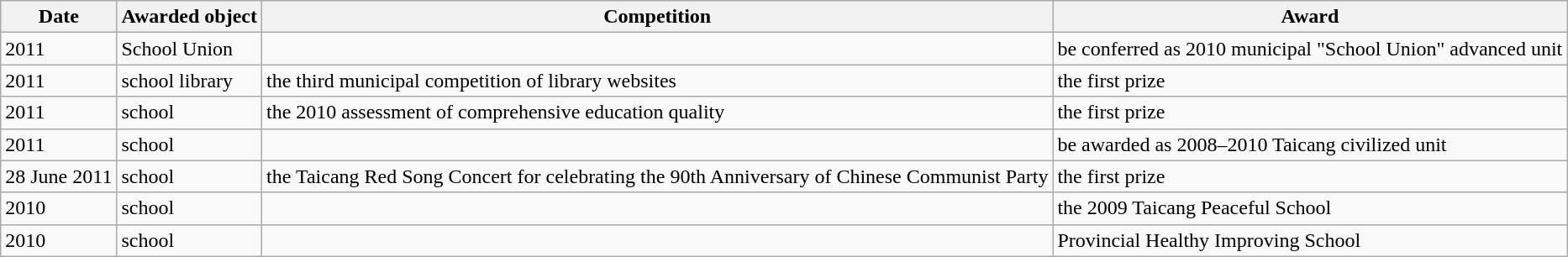<table class="wikitable">
<tr>
<th>Date</th>
<th>Awarded object</th>
<th>Competition</th>
<th>Award</th>
</tr>
<tr>
<td>2011</td>
<td>School Union</td>
<td></td>
<td>be conferred as 2010 municipal "School Union" advanced unit</td>
</tr>
<tr>
<td>2011</td>
<td>school library</td>
<td>the third municipal competition of library websites</td>
<td>the first prize</td>
</tr>
<tr>
<td>2011</td>
<td>school</td>
<td>the 2010 assessment of comprehensive education quality</td>
<td>the first prize</td>
</tr>
<tr>
<td>2011</td>
<td>school</td>
<td></td>
<td>be awarded as 2008–2010 Taicang civilized unit</td>
</tr>
<tr>
<td>28 June 2011</td>
<td>school</td>
<td>the Taicang Red Song Concert for celebrating the 90th Anniversary of Chinese Communist Party</td>
<td>the first prize</td>
</tr>
<tr>
<td>2010</td>
<td>school</td>
<td></td>
<td>the 2009 Taicang Peaceful School</td>
</tr>
<tr>
<td>2010</td>
<td>school</td>
<td></td>
<td>Provincial Healthy Improving School</td>
</tr>
</table>
